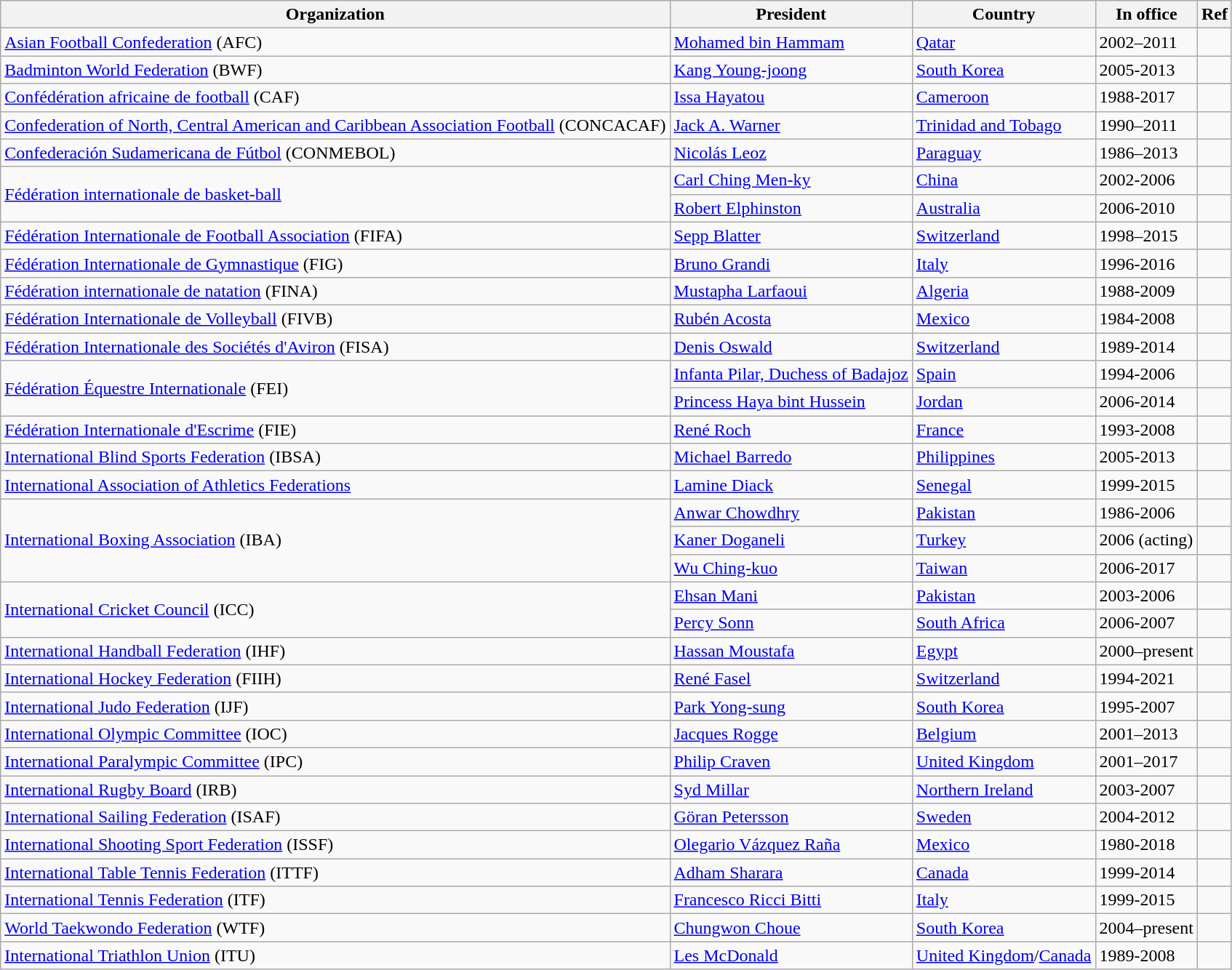<table class="wikitable unsortable">
<tr>
<th>Organization</th>
<th>President</th>
<th>Country</th>
<th>In office</th>
<th>Ref</th>
</tr>
<tr>
<td><a href='#'>Asian Football Confederation</a> (AFC)</td>
<td><a href='#'>Mohamed bin Hammam</a></td>
<td><a href='#'>Qatar</a></td>
<td>2002–2011</td>
<td></td>
</tr>
<tr>
<td><a href='#'>Badminton World Federation</a> (BWF)</td>
<td><a href='#'>Kang Young-joong</a></td>
<td><a href='#'>South Korea</a></td>
<td>2005-2013</td>
<td></td>
</tr>
<tr>
<td><a href='#'>Confédération africaine de football</a> (CAF)</td>
<td><a href='#'>Issa Hayatou</a></td>
<td><a href='#'>Cameroon</a></td>
<td>1988-2017</td>
<td></td>
</tr>
<tr>
<td><a href='#'>Confederation of North, Central American and Caribbean Association Football</a> (CONCACAF)</td>
<td><a href='#'>Jack A. Warner</a></td>
<td><a href='#'>Trinidad and Tobago</a></td>
<td>1990–2011</td>
<td></td>
</tr>
<tr>
<td><a href='#'>Confederación Sudamericana de Fútbol</a> (CONMEBOL)</td>
<td><a href='#'>Nicolás Leoz</a></td>
<td><a href='#'>Paraguay</a></td>
<td>1986–2013</td>
<td></td>
</tr>
<tr>
<td rowspan="2"><a href='#'>Fédération internationale de basket-ball</a></td>
<td><a href='#'>Carl Ching Men-ky</a></td>
<td><a href='#'>China</a></td>
<td>2002-2006</td>
<td></td>
</tr>
<tr>
<td><a href='#'>Robert Elphinston</a></td>
<td><a href='#'>Australia</a></td>
<td>2006-2010</td>
<td></td>
</tr>
<tr>
<td><a href='#'>Fédération Internationale de Football Association</a> (FIFA)</td>
<td><a href='#'>Sepp Blatter</a></td>
<td><a href='#'>Switzerland</a></td>
<td>1998–2015</td>
<td></td>
</tr>
<tr>
<td><a href='#'>Fédération Internationale de Gymnastique</a> (FIG)</td>
<td><a href='#'>Bruno Grandi</a></td>
<td><a href='#'>Italy</a></td>
<td>1996-2016</td>
<td></td>
</tr>
<tr>
<td><a href='#'>Fédération internationale de natation</a> (FINA)</td>
<td><a href='#'>Mustapha Larfaoui</a></td>
<td><a href='#'>Algeria</a></td>
<td>1988-2009</td>
<td></td>
</tr>
<tr>
<td><a href='#'>Fédération Internationale de Volleyball</a> (FIVB)</td>
<td><a href='#'>Rubén Acosta</a></td>
<td><a href='#'>Mexico</a></td>
<td>1984-2008</td>
<td></td>
</tr>
<tr>
<td><a href='#'>Fédération Internationale des Sociétés d'Aviron</a> (FISA)</td>
<td><a href='#'>Denis Oswald</a></td>
<td><a href='#'>Switzerland</a></td>
<td>1989-2014</td>
<td></td>
</tr>
<tr>
<td rowspan="2"><a href='#'>Fédération Équestre Internationale</a> (FEI)</td>
<td><a href='#'>Infanta Pilar, Duchess of Badajoz</a></td>
<td><a href='#'>Spain</a></td>
<td>1994-2006</td>
<td></td>
</tr>
<tr>
<td><a href='#'>Princess Haya bint Hussein</a></td>
<td><a href='#'>Jordan</a></td>
<td>2006-2014</td>
<td></td>
</tr>
<tr>
<td><a href='#'>Fédération Internationale d'Escrime</a> (FIE)</td>
<td><a href='#'>René Roch</a></td>
<td><a href='#'>France</a></td>
<td>1993-2008</td>
<td></td>
</tr>
<tr>
<td><a href='#'>International Blind Sports Federation</a> (IBSA)</td>
<td><a href='#'>Michael Barredo</a></td>
<td><a href='#'>Philippines</a></td>
<td>2005-2013</td>
<td></td>
</tr>
<tr>
<td><a href='#'>International Association of Athletics Federations</a></td>
<td><a href='#'>Lamine Diack</a></td>
<td><a href='#'>Senegal</a></td>
<td>1999-2015</td>
<td></td>
</tr>
<tr>
<td rowspan="3"><a href='#'>International Boxing Association</a> (IBA)</td>
<td><a href='#'>Anwar Chowdhry</a></td>
<td><a href='#'>Pakistan</a></td>
<td>1986-2006</td>
<td></td>
</tr>
<tr>
<td><a href='#'>Kaner Doganeli</a></td>
<td><a href='#'>Turkey</a></td>
<td>2006 (acting)</td>
<td></td>
</tr>
<tr>
<td><a href='#'>Wu Ching-kuo</a></td>
<td><a href='#'>Taiwan</a></td>
<td>2006-2017</td>
<td></td>
</tr>
<tr>
<td rowspan="2"><a href='#'>International Cricket Council</a> (ICC)</td>
<td><a href='#'>Ehsan Mani</a></td>
<td><a href='#'>Pakistan</a></td>
<td>2003-2006</td>
<td></td>
</tr>
<tr>
<td><a href='#'>Percy Sonn</a></td>
<td><a href='#'>South Africa</a></td>
<td>2006-2007</td>
<td></td>
</tr>
<tr>
<td><a href='#'>International Handball Federation</a> (IHF)</td>
<td><a href='#'>Hassan Moustafa</a></td>
<td><a href='#'>Egypt</a></td>
<td>2000–present</td>
<td></td>
</tr>
<tr>
<td><a href='#'>International Hockey Federation</a> (FIIH)</td>
<td><a href='#'>René Fasel</a></td>
<td><a href='#'>Switzerland</a></td>
<td>1994-2021</td>
<td></td>
</tr>
<tr>
<td><a href='#'>International Judo Federation</a> (IJF)</td>
<td><a href='#'>Park Yong-sung</a></td>
<td><a href='#'>South Korea</a></td>
<td>1995-2007</td>
<td></td>
</tr>
<tr>
<td><a href='#'>International Olympic Committee</a> (IOC)</td>
<td><a href='#'>Jacques Rogge</a></td>
<td><a href='#'>Belgium</a></td>
<td>2001–2013</td>
<td></td>
</tr>
<tr>
<td><a href='#'>International Paralympic Committee</a> (IPC)</td>
<td><a href='#'>Philip Craven</a></td>
<td><a href='#'>United Kingdom</a></td>
<td>2001–2017</td>
<td></td>
</tr>
<tr>
<td><a href='#'>International Rugby Board</a> (IRB)</td>
<td><a href='#'>Syd Millar</a></td>
<td><a href='#'>Northern Ireland</a></td>
<td>2003-2007</td>
<td></td>
</tr>
<tr>
<td><a href='#'>International Sailing Federation</a> (ISAF)</td>
<td><a href='#'>Göran Petersson</a></td>
<td><a href='#'>Sweden</a></td>
<td>2004-2012</td>
<td></td>
</tr>
<tr>
<td><a href='#'>International Shooting Sport Federation</a> (ISSF)</td>
<td><a href='#'>Olegario Vázquez Raña</a></td>
<td><a href='#'>Mexico</a></td>
<td>1980-2018</td>
<td></td>
</tr>
<tr>
<td><a href='#'>International Table Tennis Federation</a> (ITTF)</td>
<td><a href='#'>Adham Sharara</a></td>
<td><a href='#'>Canada</a></td>
<td>1999-2014</td>
<td></td>
</tr>
<tr>
<td><a href='#'>International Tennis Federation</a> (ITF)</td>
<td><a href='#'>Francesco Ricci Bitti</a></td>
<td><a href='#'>Italy</a></td>
<td>1999-2015</td>
<td></td>
</tr>
<tr>
<td><a href='#'>World Taekwondo Federation</a> (WTF)</td>
<td><a href='#'>Chungwon Choue</a></td>
<td><a href='#'>South Korea</a></td>
<td>2004–present</td>
<td></td>
</tr>
<tr>
<td><a href='#'>International Triathlon Union</a> (ITU)</td>
<td><a href='#'>Les McDonald</a></td>
<td><a href='#'>United Kingdom</a>/<a href='#'>Canada</a></td>
<td>1989-2008</td>
<td></td>
</tr>
</table>
